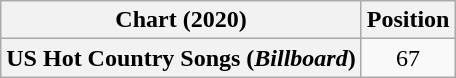<table class="wikitable plainrowheaders" style="text-align:center">
<tr>
<th scope="col">Chart (2020)</th>
<th scope="col">Position</th>
</tr>
<tr>
<th scope="row">US Hot Country Songs (<em>Billboard</em>)</th>
<td>67</td>
</tr>
</table>
